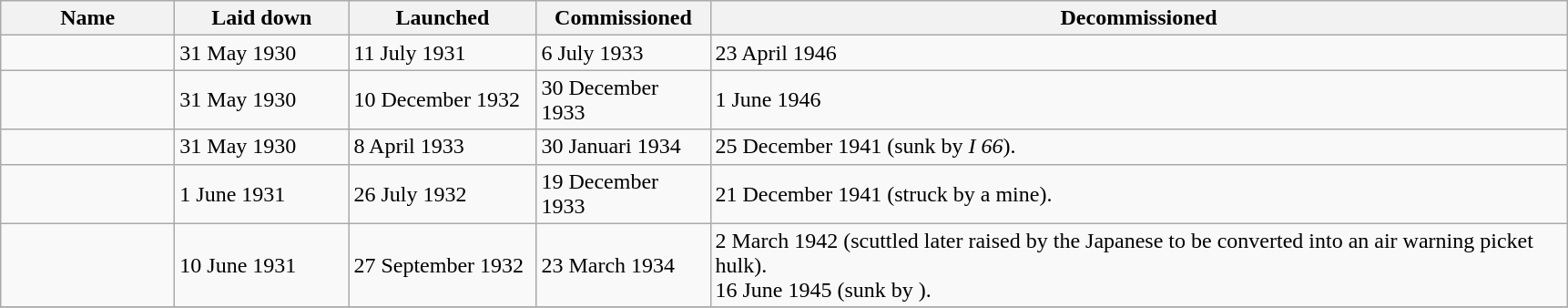<table class="wikitable">
<tr>
<th width="120">Name</th>
<th width="120">Laid down</th>
<th width="130">Launched</th>
<th width="120">Commissioned</th>
<th width="620">Decommissioned</th>
</tr>
<tr>
<td></td>
<td>31 May 1930</td>
<td>11 July 1931</td>
<td>6 July 1933</td>
<td>23 April 1946</td>
</tr>
<tr>
<td></td>
<td>31 May 1930</td>
<td>10 December 1932</td>
<td>30 December 1933</td>
<td>1 June 1946</td>
</tr>
<tr>
<td></td>
<td>31 May 1930</td>
<td>8 April 1933</td>
<td>30 Januari 1934</td>
<td>25 December 1941 (sunk by <em>I 66</em>).</td>
</tr>
<tr>
<td></td>
<td>1 June 1931</td>
<td>26 July 1932</td>
<td>19 December 1933</td>
<td>21 December 1941 (struck by a mine).</td>
</tr>
<tr>
<td></td>
<td>10 June 1931</td>
<td>27 September 1932</td>
<td>23 March 1934</td>
<td>2 March 1942 (scuttled later raised by the Japanese to be converted into an air warning picket hulk).<br>16 June 1945 (sunk by ).</td>
</tr>
<tr>
</tr>
</table>
